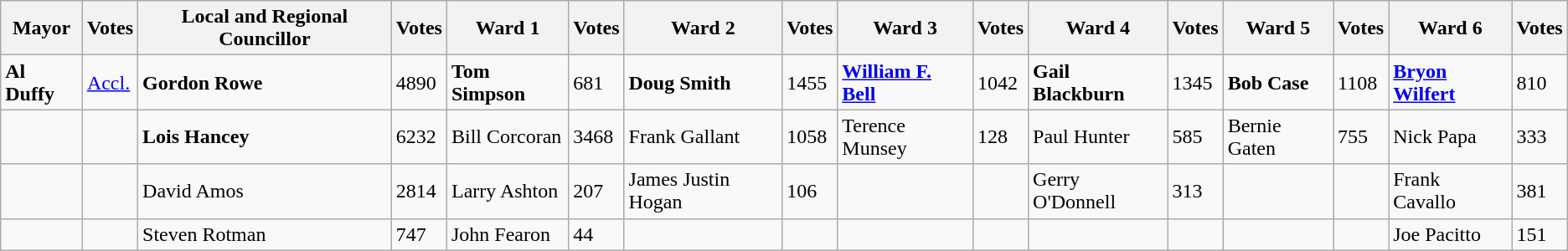<table class="wikitable">
<tr>
<th>Mayor</th>
<th>Votes</th>
<th>Local and Regional Councillor</th>
<th>Votes</th>
<th>Ward 1</th>
<th>Votes</th>
<th>Ward 2</th>
<th>Votes</th>
<th>Ward 3</th>
<th>Votes</th>
<th>Ward 4</th>
<th>Votes</th>
<th>Ward 5</th>
<th>Votes</th>
<th>Ward 6</th>
<th>Votes</th>
</tr>
<tr>
<td><strong>Al Duffy</strong></td>
<td><a href='#'>Accl.</a></td>
<td><strong>Gordon Rowe</strong></td>
<td>4890</td>
<td><strong>Tom Simpson</strong></td>
<td>681</td>
<td><strong>Doug Smith</strong></td>
<td>1455</td>
<td><strong><a href='#'>William F. Bell</a></strong></td>
<td>1042</td>
<td><strong>Gail Blackburn</strong></td>
<td>1345</td>
<td><strong>Bob Case</strong></td>
<td>1108</td>
<td><strong><a href='#'>Bryon Wilfert</a></strong></td>
<td>810</td>
</tr>
<tr>
<td></td>
<td></td>
<td><strong>Lois Hancey</strong></td>
<td>6232</td>
<td>Bill Corcoran</td>
<td>3468</td>
<td>Frank Gallant</td>
<td>1058</td>
<td>Terence Munsey</td>
<td>128</td>
<td>Paul Hunter</td>
<td>585</td>
<td>Bernie Gaten</td>
<td>755</td>
<td>Nick Papa</td>
<td>333</td>
</tr>
<tr>
<td></td>
<td></td>
<td>David Amos</td>
<td>2814</td>
<td>Larry Ashton</td>
<td>207</td>
<td>James Justin Hogan</td>
<td>106</td>
<td></td>
<td></td>
<td>Gerry O'Donnell</td>
<td>313</td>
<td></td>
<td></td>
<td>Frank Cavallo</td>
<td>381</td>
</tr>
<tr>
<td></td>
<td></td>
<td>Steven Rotman</td>
<td>747</td>
<td>John Fearon</td>
<td>44</td>
<td></td>
<td></td>
<td></td>
<td></td>
<td></td>
<td></td>
<td></td>
<td></td>
<td>Joe Pacitto</td>
<td>151</td>
</tr>
</table>
